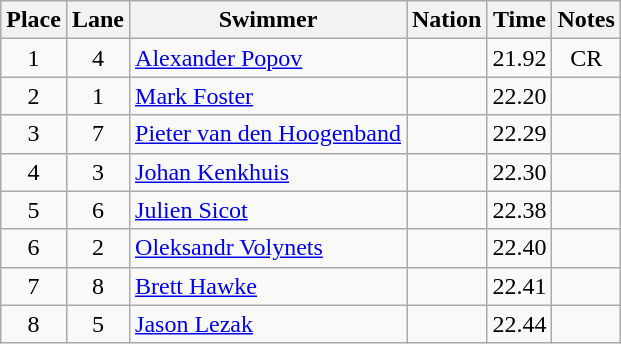<table class="wikitable sortable" style="text-align:center">
<tr>
<th>Place</th>
<th>Lane</th>
<th>Swimmer</th>
<th>Nation</th>
<th>Time</th>
<th>Notes</th>
</tr>
<tr>
<td>1</td>
<td>4</td>
<td align=left><a href='#'>Alexander Popov</a></td>
<td align=left></td>
<td>21.92</td>
<td>CR</td>
</tr>
<tr>
<td>2</td>
<td>1</td>
<td align=left><a href='#'>Mark Foster</a></td>
<td align=left></td>
<td>22.20</td>
<td></td>
</tr>
<tr>
<td>3</td>
<td>7</td>
<td align=left><a href='#'>Pieter van den Hoogenband</a></td>
<td align=left></td>
<td>22.29</td>
<td></td>
</tr>
<tr>
<td>4</td>
<td>3</td>
<td align=left><a href='#'>Johan Kenkhuis</a></td>
<td align=left></td>
<td>22.30</td>
<td></td>
</tr>
<tr>
<td>5</td>
<td>6</td>
<td align=left><a href='#'>Julien Sicot</a></td>
<td align=left></td>
<td>22.38</td>
<td></td>
</tr>
<tr>
<td>6</td>
<td>2</td>
<td align=left><a href='#'>Oleksandr Volynets</a></td>
<td align=left></td>
<td>22.40</td>
<td></td>
</tr>
<tr>
<td>7</td>
<td>8</td>
<td align=left><a href='#'>Brett Hawke</a></td>
<td align=left></td>
<td>22.41</td>
<td></td>
</tr>
<tr>
<td>8</td>
<td>5</td>
<td align=left><a href='#'>Jason Lezak</a></td>
<td align=left></td>
<td>22.44</td>
<td></td>
</tr>
</table>
